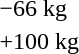<table>
<tr>
<td>−66 kg</td>
<td></td>
<td></td>
<td><br></td>
</tr>
<tr>
<td>+100 kg</td>
<td></td>
<td></td>
<td><br></td>
</tr>
</table>
